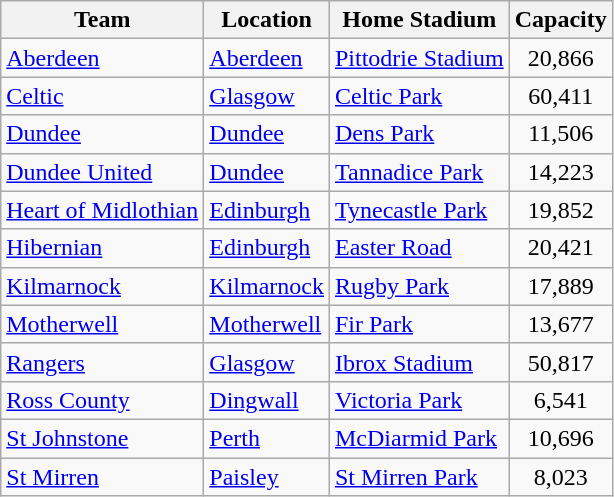<table class="wikitable sortable">
<tr>
<th>Team</th>
<th>Location</th>
<th>Home Stadium</th>
<th>Capacity</th>
</tr>
<tr>
<td><a href='#'>Aberdeen</a></td>
<td><a href='#'>Aberdeen</a></td>
<td><a href='#'>Pittodrie Stadium</a></td>
<td align="center">20,866</td>
</tr>
<tr>
<td><a href='#'>Celtic</a></td>
<td><a href='#'>Glasgow</a></td>
<td><a href='#'>Celtic Park</a></td>
<td align="center">60,411</td>
</tr>
<tr>
<td><a href='#'>Dundee</a></td>
<td><a href='#'>Dundee</a></td>
<td><a href='#'>Dens Park</a></td>
<td align="center">11,506</td>
</tr>
<tr>
<td><a href='#'>Dundee United</a></td>
<td><a href='#'>Dundee</a></td>
<td><a href='#'>Tannadice Park</a></td>
<td align="center">14,223</td>
</tr>
<tr>
<td><a href='#'>Heart of Midlothian</a></td>
<td><a href='#'>Edinburgh</a></td>
<td><a href='#'>Tynecastle Park</a></td>
<td align="center">19,852</td>
</tr>
<tr>
<td><a href='#'>Hibernian</a></td>
<td><a href='#'>Edinburgh</a></td>
<td><a href='#'>Easter Road</a></td>
<td align="center">20,421</td>
</tr>
<tr>
<td><a href='#'>Kilmarnock</a></td>
<td><a href='#'>Kilmarnock</a></td>
<td><a href='#'>Rugby Park</a></td>
<td align="center">17,889</td>
</tr>
<tr>
<td><a href='#'>Motherwell</a></td>
<td><a href='#'>Motherwell</a></td>
<td><a href='#'>Fir Park</a></td>
<td align="center">13,677</td>
</tr>
<tr>
<td><a href='#'>Rangers</a></td>
<td><a href='#'>Glasgow</a></td>
<td><a href='#'>Ibrox Stadium</a></td>
<td align="center">50,817</td>
</tr>
<tr>
<td><a href='#'>Ross County</a></td>
<td><a href='#'>Dingwall</a></td>
<td><a href='#'>Victoria Park</a></td>
<td align="center">6,541</td>
</tr>
<tr>
<td><a href='#'>St Johnstone</a></td>
<td><a href='#'>Perth</a></td>
<td><a href='#'>McDiarmid Park</a></td>
<td align="center">10,696</td>
</tr>
<tr>
<td><a href='#'>St Mirren</a></td>
<td><a href='#'>Paisley</a></td>
<td><a href='#'>St Mirren Park</a></td>
<td align="center">8,023</td>
</tr>
</table>
